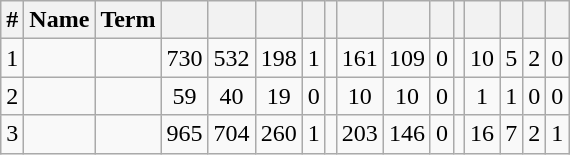<table class="wikitable sortable" style="text-align:center;">
<tr>
<th scope="col">#</th>
<th scope="col">Name</th>
<th scope="col">Term</th>
<th scope="col"></th>
<th scope="col"></th>
<th scope="col"></th>
<th scope="col"></th>
<th scope="col"></th>
<th scope="col"></th>
<th scope="col"></th>
<th scope="col"></th>
<th scope="col"></th>
<th scope="col"></th>
<th scope="col"></th>
<th scope="col"></th>
<th scope="col"></th>
</tr>
<tr>
<td scope="row">1</td>
<td></td>
<td></td>
<td>730</td>
<td>532</td>
<td>198</td>
<td>1</td>
<td></td>
<td>161</td>
<td>109</td>
<td>0</td>
<td></td>
<td>10</td>
<td>5</td>
<td>2</td>
<td>0</td>
</tr>
<tr>
<td scope="row">2</td>
<td></td>
<td></td>
<td>59</td>
<td>40</td>
<td>19</td>
<td>0</td>
<td></td>
<td>10</td>
<td>10</td>
<td>0</td>
<td></td>
<td>1</td>
<td>1</td>
<td>0</td>
<td>0</td>
</tr>
<tr>
<td scope="row">3</td>
<td></td>
<td></td>
<td>965</td>
<td>704</td>
<td>260</td>
<td>1</td>
<td></td>
<td>203</td>
<td>146</td>
<td>0</td>
<td></td>
<td>16</td>
<td>7</td>
<td>2</td>
<td>1</td>
</tr>
</table>
